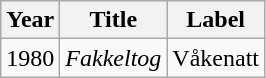<table class="wikitable">
<tr>
<th>Year</th>
<th>Title</th>
<th>Label</th>
</tr>
<tr>
<td>1980</td>
<td><em>Fakkeltog</em></td>
<td rowspan="1">Våkenatt</td>
</tr>
</table>
